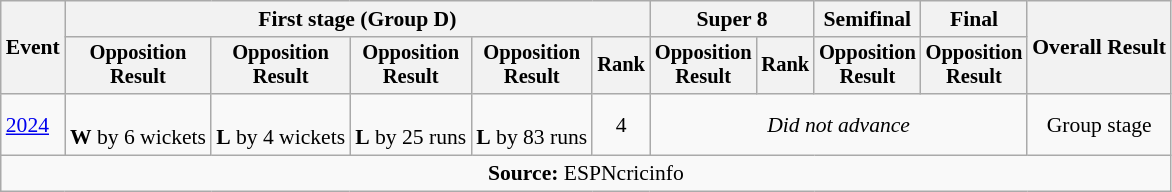<table class=wikitable style=font-size:90%;text-align:center>
<tr>
<th rowspan=2>Event</th>
<th colspan=5>First stage (Group D)</th>
<th colspan=2>Super 8</th>
<th>Semifinal</th>
<th>Final</th>
<th rowspan=2>Overall Result</th>
</tr>
<tr style=font-size:95%>
<th>Opposition<br>Result</th>
<th>Opposition<br>Result</th>
<th>Opposition<br>Result</th>
<th>Opposition<br>Result</th>
<th>Rank</th>
<th>Opposition<br>Result</th>
<th>Rank</th>
<th>Opposition<br>Result</th>
<th>Opposition<br>Result</th>
</tr>
<tr>
<td align=left><a href='#'>2024</a></td>
<td><br><strong>W</strong> by 6 wickets</td>
<td><br><strong>L</strong> by 4 wickets</td>
<td><br><strong>L</strong> by 25 runs</td>
<td><br><strong>L</strong> by 83 runs</td>
<td>4</td>
<td colspan=4><em>Did not advance</em></td>
<td>Group stage</td>
</tr>
<tr>
<td colspan="13"><strong>Source:</strong> ESPNcricinfo</td>
</tr>
</table>
